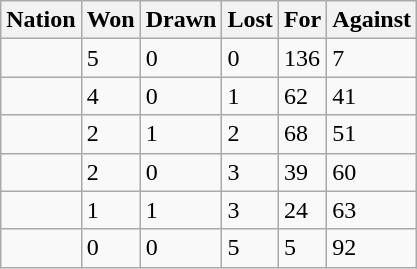<table class="wikitable">
<tr>
<th>Nation</th>
<th>Won</th>
<th>Drawn</th>
<th>Lost</th>
<th>For</th>
<th>Against</th>
</tr>
<tr>
<td></td>
<td>5</td>
<td>0</td>
<td>0</td>
<td>136</td>
<td>7</td>
</tr>
<tr>
<td></td>
<td>4</td>
<td>0</td>
<td>1</td>
<td>62</td>
<td>41</td>
</tr>
<tr>
<td></td>
<td>2</td>
<td>1</td>
<td>2</td>
<td>68</td>
<td>51</td>
</tr>
<tr>
<td></td>
<td>2</td>
<td>0</td>
<td>3</td>
<td>39</td>
<td>60</td>
</tr>
<tr>
<td></td>
<td>1</td>
<td>1</td>
<td>3</td>
<td>24</td>
<td>63</td>
</tr>
<tr>
<td></td>
<td>0</td>
<td>0</td>
<td>5</td>
<td>5</td>
<td>92</td>
</tr>
</table>
